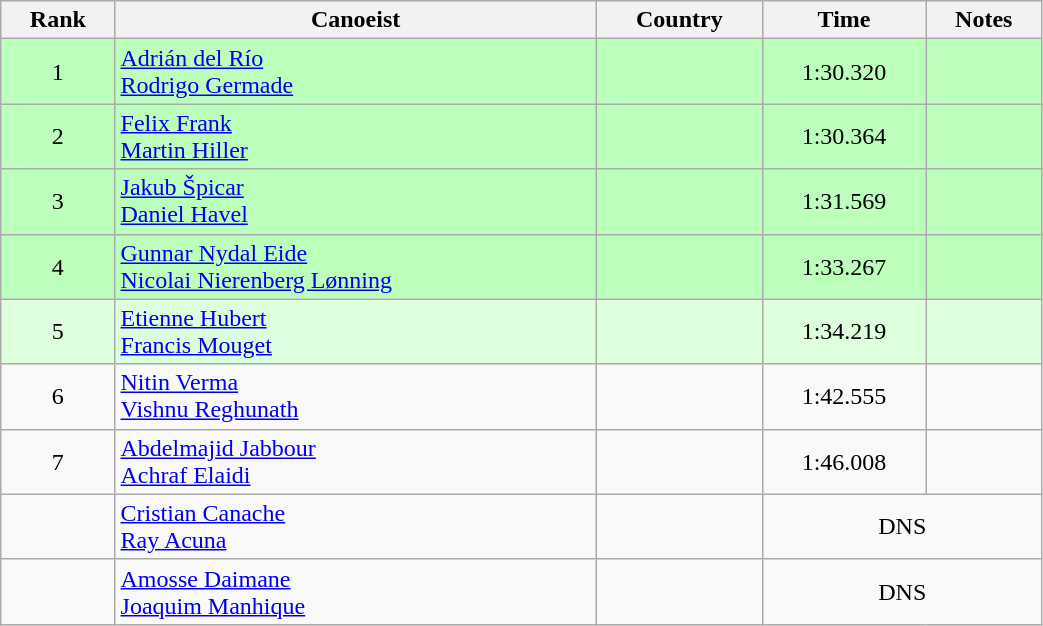<table class="wikitable" style="text-align:center;width: 55%">
<tr>
<th>Rank</th>
<th>Canoeist</th>
<th>Country</th>
<th>Time</th>
<th>Notes</th>
</tr>
<tr bgcolor=bbffbb>
<td>1</td>
<td align="left"><a href='#'>Adrián del Río</a><br><a href='#'>Rodrigo Germade</a></td>
<td align="left"></td>
<td>1:30.320</td>
<td></td>
</tr>
<tr bgcolor=bbffbb>
<td>2</td>
<td align="left"><a href='#'>Felix Frank</a><br><a href='#'>Martin Hiller</a></td>
<td align="left"></td>
<td>1:30.364</td>
<td></td>
</tr>
<tr bgcolor=bbffbb>
<td>3</td>
<td align="left"><a href='#'>Jakub Špicar</a><br><a href='#'>Daniel Havel</a></td>
<td align="left"></td>
<td>1:31.569</td>
<td></td>
</tr>
<tr bgcolor=bbffbb>
<td>4</td>
<td align="left"><a href='#'>Gunnar Nydal Eide</a><br><a href='#'>Nicolai Nierenberg Lønning</a></td>
<td align="left"></td>
<td>1:33.267</td>
<td></td>
</tr>
<tr bgcolor=ddffdd>
<td>5</td>
<td align="left"><a href='#'>Etienne Hubert</a><br><a href='#'>Francis Mouget</a></td>
<td align="left"></td>
<td>1:34.219</td>
<td></td>
</tr>
<tr>
<td>6</td>
<td align="left"><a href='#'>Nitin Verma</a><br><a href='#'>Vishnu Reghunath</a></td>
<td align="left"></td>
<td>1:42.555</td>
<td></td>
</tr>
<tr>
<td>7</td>
<td align="left"><a href='#'>Abdelmajid Jabbour</a><br><a href='#'>Achraf Elaidi</a></td>
<td align="left"></td>
<td>1:46.008</td>
<td></td>
</tr>
<tr>
<td></td>
<td align="left"><a href='#'>Cristian Canache</a><br><a href='#'>Ray Acuna</a></td>
<td align="left"></td>
<td colspan=2>DNS</td>
</tr>
<tr>
<td></td>
<td align="left"><a href='#'>Amosse Daimane</a><br><a href='#'>Joaquim Manhique</a></td>
<td align="left"></td>
<td colspan=2>DNS</td>
</tr>
</table>
